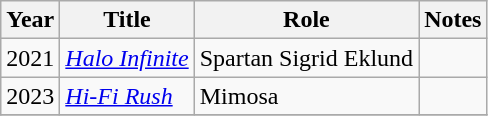<table class="wikitable sortable">
<tr>
<th>Year</th>
<th>Title</th>
<th>Role</th>
<th class="unsortable">Notes</th>
</tr>
<tr>
<td>2021</td>
<td><em><a href='#'>Halo Infinite</a></em></td>
<td>Spartan Sigrid Eklund</td>
<td></td>
</tr>
<tr>
<td>2023</td>
<td><em><a href='#'>Hi-Fi Rush</a></em></td>
<td>Mimosa</td>
<td></td>
</tr>
<tr>
</tr>
</table>
